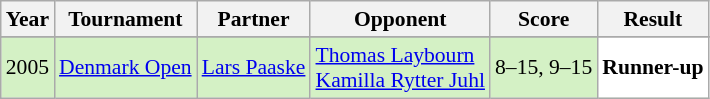<table class="sortable wikitable" style="font-size: 90%;">
<tr>
<th>Year</th>
<th>Tournament</th>
<th>Partner</th>
<th>Opponent</th>
<th>Score</th>
<th>Result</th>
</tr>
<tr>
</tr>
<tr style="background:#D4F1C5">
<td align="center">2005</td>
<td align="left"><a href='#'>Denmark Open</a></td>
<td align="left"> <a href='#'>Lars Paaske</a></td>
<td align="left"> <a href='#'>Thomas Laybourn</a><br> <a href='#'>Kamilla Rytter Juhl</a></td>
<td align="left">8–15, 9–15</td>
<td style="text-align:left; background:white"> <strong>Runner-up</strong></td>
</tr>
</table>
